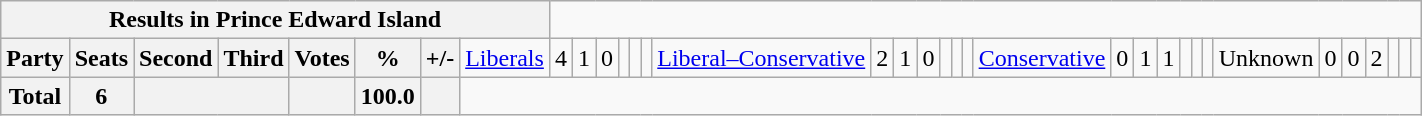<table class="wikitable">
<tr>
<th colspan=9>Results in Prince Edward Island</th>
</tr>
<tr>
<th colspan=2>Party</th>
<th>Seats</th>
<th>Second</th>
<th>Third</th>
<th>Votes</th>
<th>%</th>
<th>+/-<br></th>
<td><a href='#'>Liberals</a></td>
<td align="right">4</td>
<td align="right">1</td>
<td align="right">0</td>
<td align="right"></td>
<td align="right"></td>
<td align="right"><br></td>
<td><a href='#'>Liberal–Conservative</a></td>
<td align="right">2</td>
<td align="right">1</td>
<td align="right">0</td>
<td align="right"></td>
<td align="right"></td>
<td align="right"><br></td>
<td><a href='#'>Conservative</a></td>
<td align="right">0</td>
<td align="right">1</td>
<td align="right">1</td>
<td align="right"></td>
<td align="right"></td>
<td align="right"><br></td>
<td>Unknown</td>
<td align="right">0</td>
<td align="right">0</td>
<td align="right">2</td>
<td align="right"></td>
<td align="right"></td>
<td align="right"></td>
</tr>
<tr>
<th colspan="2">Total</th>
<th>6</th>
<th colspan="2"></th>
<th></th>
<th>100.0</th>
<th></th>
</tr>
</table>
